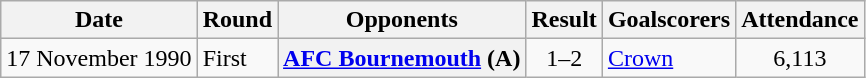<table class="wikitable plainrowheaders sortable">
<tr>
<th scope=col>Date</th>
<th scope=col>Round</th>
<th scope=col>Opponents</th>
<th scope=col>Result</th>
<th scope=col class=unsortable>Goalscorers</th>
<th scope=col>Attendance</th>
</tr>
<tr>
<td>17 November 1990</td>
<td>First</td>
<th scope=row><a href='#'>AFC Bournemouth</a> (A)</th>
<td align=center>1–2</td>
<td><a href='#'>Crown</a></td>
<td align=center>6,113</td>
</tr>
</table>
